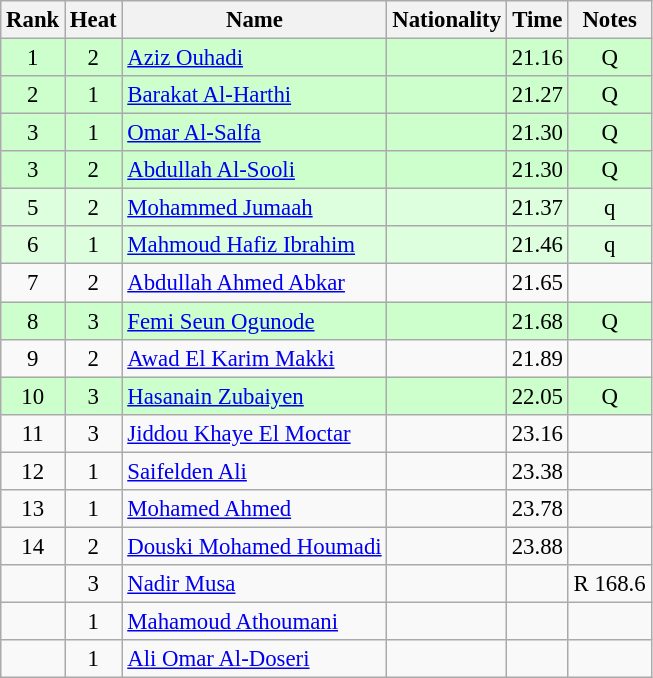<table class="wikitable sortable" style="text-align:center;font-size:95%">
<tr>
<th>Rank</th>
<th>Heat</th>
<th>Name</th>
<th>Nationality</th>
<th>Time</th>
<th>Notes</th>
</tr>
<tr bgcolor=ccffcc>
<td>1</td>
<td>2</td>
<td align=left><a href='#'>Aziz Ouhadi</a></td>
<td align=left></td>
<td>21.16</td>
<td>Q</td>
</tr>
<tr bgcolor=ccffcc>
<td>2</td>
<td>1</td>
<td align=left><a href='#'>Barakat Al-Harthi</a></td>
<td align=left></td>
<td>21.27</td>
<td>Q</td>
</tr>
<tr bgcolor=ccffcc>
<td>3</td>
<td>1</td>
<td align=left><a href='#'>Omar Al-Salfa</a></td>
<td align=left></td>
<td>21.30</td>
<td>Q</td>
</tr>
<tr bgcolor=ccffcc>
<td>3</td>
<td>2</td>
<td align=left><a href='#'>Abdullah Al-Sooli</a></td>
<td align=left></td>
<td>21.30</td>
<td>Q</td>
</tr>
<tr bgcolor=ddffdd>
<td>5</td>
<td>2</td>
<td align=left><a href='#'>Mohammed Jumaah</a></td>
<td align=left></td>
<td>21.37</td>
<td>q</td>
</tr>
<tr bgcolor=ddffdd>
<td>6</td>
<td>1</td>
<td align=left><a href='#'>Mahmoud Hafiz Ibrahim</a></td>
<td align=left></td>
<td>21.46</td>
<td>q</td>
</tr>
<tr>
<td>7</td>
<td>2</td>
<td align=left><a href='#'>Abdullah Ahmed Abkar</a></td>
<td align=left></td>
<td>21.65</td>
<td></td>
</tr>
<tr bgcolor=ccffcc>
<td>8</td>
<td>3</td>
<td align=left><a href='#'>Femi Seun Ogunode</a></td>
<td align=left></td>
<td>21.68</td>
<td>Q</td>
</tr>
<tr>
<td>9</td>
<td>2</td>
<td align=left><a href='#'>Awad El Karim Makki</a></td>
<td align=left></td>
<td>21.89</td>
<td></td>
</tr>
<tr bgcolor=ccffcc>
<td>10</td>
<td>3</td>
<td align=left><a href='#'>Hasanain Zubaiyen</a></td>
<td align=left></td>
<td>22.05</td>
<td>Q</td>
</tr>
<tr>
<td>11</td>
<td>3</td>
<td align=left><a href='#'>Jiddou Khaye El Moctar</a></td>
<td align=left></td>
<td>23.16</td>
<td></td>
</tr>
<tr>
<td>12</td>
<td>1</td>
<td align=left><a href='#'>Saifelden Ali</a></td>
<td align=left></td>
<td>23.38</td>
<td></td>
</tr>
<tr>
<td>13</td>
<td>1</td>
<td align=left><a href='#'>Mohamed Ahmed</a></td>
<td align=left></td>
<td>23.78</td>
<td></td>
</tr>
<tr>
<td>14</td>
<td>2</td>
<td align=left><a href='#'>Douski Mohamed Houmadi</a></td>
<td align=left></td>
<td>23.88</td>
<td></td>
</tr>
<tr>
<td></td>
<td>3</td>
<td align=left><a href='#'>Nadir Musa</a></td>
<td align=left></td>
<td></td>
<td>R 168.6</td>
</tr>
<tr>
<td></td>
<td>1</td>
<td align=left><a href='#'>Mahamoud Athoumani</a></td>
<td align=left></td>
<td></td>
<td></td>
</tr>
<tr>
<td></td>
<td>1</td>
<td align=left><a href='#'>Ali Omar Al-Doseri</a></td>
<td align=left></td>
<td></td>
<td></td>
</tr>
</table>
